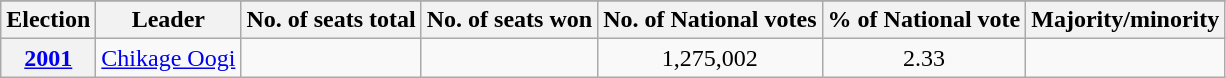<table class="wikitable sortable">
<tr>
</tr>
<tr>
<th>Election</th>
<th>Leader</th>
<th>No. of seats total</th>
<th>No. of seats won</th>
<th>No. of National votes</th>
<th>% of National vote</th>
<th>Majority/minority</th>
</tr>
<tr style="text-align:center;">
<th><a href='#'>2001</a></th>
<td><a href='#'>Chikage Oogi</a></td>
<td></td>
<td></td>
<td>1,275,002</td>
<td>2.33</td>
<td></td>
</tr>
</table>
